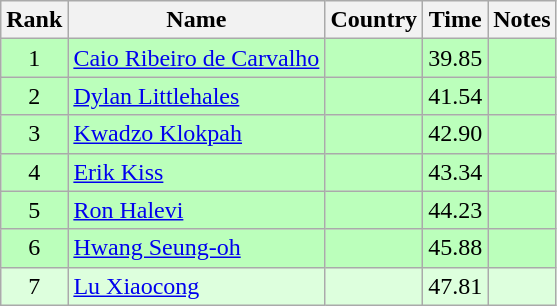<table class="wikitable" style="text-align:center">
<tr>
<th>Rank</th>
<th>Name</th>
<th>Country</th>
<th>Time</th>
<th>Notes</th>
</tr>
<tr bgcolor=bbffbb>
<td>1</td>
<td align="left"><a href='#'>Caio Ribeiro de Carvalho</a></td>
<td align="left"></td>
<td>39.85</td>
<td></td>
</tr>
<tr bgcolor=bbffbb>
<td>2</td>
<td align="left"><a href='#'>Dylan Littlehales</a></td>
<td align="left"></td>
<td>41.54</td>
<td></td>
</tr>
<tr bgcolor=bbffbb>
<td>3</td>
<td align="left"><a href='#'>Kwadzo Klokpah</a></td>
<td align="left"></td>
<td>42.90</td>
<td></td>
</tr>
<tr bgcolor=bbffbb>
<td>4</td>
<td align="left"><a href='#'>Erik Kiss</a></td>
<td align="left"></td>
<td>43.34</td>
<td></td>
</tr>
<tr bgcolor=bbffbb>
<td>5</td>
<td align="left"><a href='#'>Ron Halevi</a></td>
<td align="left"></td>
<td>44.23</td>
<td></td>
</tr>
<tr bgcolor=bbffbb>
<td>6</td>
<td align="left"><a href='#'>Hwang Seung-oh</a></td>
<td align="left"></td>
<td>45.88</td>
<td></td>
</tr>
<tr bgcolor=ddffdd>
<td>7</td>
<td align="left"><a href='#'>Lu Xiaocong</a></td>
<td align="left"></td>
<td>47.81</td>
<td></td>
</tr>
</table>
